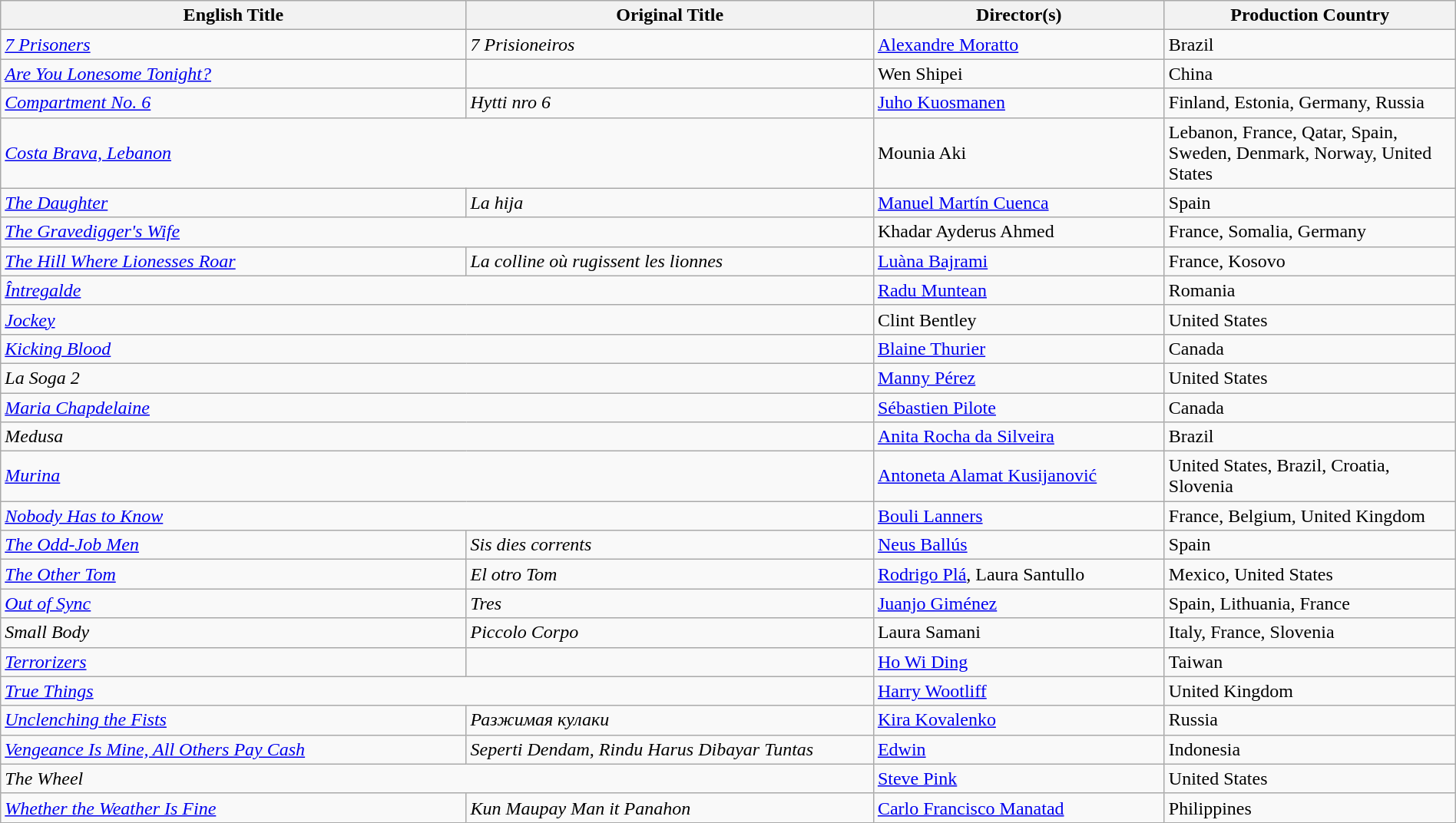<table class="sortable wikitable" width="100%" cellpadding="5">
<tr>
<th scope="col" width="32%">English Title</th>
<th scope="col" width="28%">Original Title</th>
<th scope="col" width="20%">Director(s)</th>
<th scope="col" width="20%">Production Country</th>
</tr>
<tr>
<td><em><a href='#'>7 Prisoners</a></em></td>
<td><em>7 Prisioneiros</em></td>
<td><a href='#'>Alexandre Moratto</a></td>
<td>Brazil</td>
</tr>
<tr>
<td><em><a href='#'>Are You Lonesome Tonight?</a></em></td>
<td><em></em></td>
<td>Wen Shipei</td>
<td>China</td>
</tr>
<tr>
<td><em><a href='#'>Compartment No. 6</a></em></td>
<td><em>Hytti nro 6</em></td>
<td><a href='#'>Juho Kuosmanen</a></td>
<td>Finland, Estonia, Germany, Russia</td>
</tr>
<tr>
<td colspan=2><em><a href='#'>Costa Brava, Lebanon</a></em></td>
<td>Mounia Aki</td>
<td>Lebanon, France, Qatar, Spain, Sweden, Denmark, Norway, United States</td>
</tr>
<tr>
<td><em><a href='#'>The Daughter</a></em></td>
<td><em>La hija</em></td>
<td><a href='#'>Manuel Martín Cuenca</a></td>
<td>Spain</td>
</tr>
<tr>
<td colspan=2><em><a href='#'>The Gravedigger's Wife</a></em></td>
<td>Khadar Ayderus Ahmed</td>
<td>France, Somalia, Germany</td>
</tr>
<tr>
<td><em><a href='#'>The Hill Where Lionesses Roar</a></em></td>
<td><em>La colline où rugissent les lionnes</em></td>
<td><a href='#'>Luàna Bajrami</a></td>
<td>France, Kosovo</td>
</tr>
<tr>
<td colspan=2><em><a href='#'>Întregalde</a></em></td>
<td><a href='#'>Radu Muntean</a></td>
<td>Romania</td>
</tr>
<tr>
<td colspan=2><em><a href='#'>Jockey</a></em></td>
<td>Clint Bentley</td>
<td>United States</td>
</tr>
<tr>
<td colspan=2><em><a href='#'>Kicking Blood</a></em></td>
<td><a href='#'>Blaine Thurier</a></td>
<td>Canada</td>
</tr>
<tr>
<td colspan=2><em>La Soga 2</em></td>
<td><a href='#'>Manny Pérez</a></td>
<td>United States</td>
</tr>
<tr>
<td colspan=2><em><a href='#'>Maria Chapdelaine</a></em></td>
<td><a href='#'>Sébastien Pilote</a></td>
<td>Canada</td>
</tr>
<tr>
<td colspan=2><em>Medusa</em></td>
<td><a href='#'>Anita Rocha da Silveira</a></td>
<td>Brazil</td>
</tr>
<tr>
<td colspan=2><em><a href='#'>Murina</a></em></td>
<td><a href='#'>Antoneta Alamat Kusijanović</a></td>
<td>United States, Brazil, Croatia, Slovenia</td>
</tr>
<tr>
<td colspan=2><em><a href='#'>Nobody Has to Know</a></em></td>
<td><a href='#'>Bouli Lanners</a></td>
<td>France, Belgium, United Kingdom</td>
</tr>
<tr>
<td><em><a href='#'>The Odd-Job Men</a></em></td>
<td><em>Sis dies corrents</em></td>
<td><a href='#'>Neus Ballús</a></td>
<td>Spain</td>
</tr>
<tr>
<td><em><a href='#'>The Other Tom</a></em></td>
<td><em>El otro Tom</em></td>
<td><a href='#'>Rodrigo Plá</a>, Laura Santullo</td>
<td>Mexico, United States</td>
</tr>
<tr>
<td><em><a href='#'>Out of Sync</a></em></td>
<td><em>Tres</em></td>
<td><a href='#'>Juanjo Giménez</a></td>
<td>Spain, Lithuania, France</td>
</tr>
<tr>
<td><em>Small Body</em></td>
<td><em>Piccolo Corpo</em></td>
<td>Laura Samani</td>
<td>Italy, France, Slovenia</td>
</tr>
<tr>
<td><em><a href='#'>Terrorizers</a></em></td>
<td><em></em></td>
<td><a href='#'>Ho Wi Ding</a></td>
<td>Taiwan</td>
</tr>
<tr>
<td colspan=2><em><a href='#'>True Things</a></em></td>
<td><a href='#'>Harry Wootliff</a></td>
<td>United Kingdom</td>
</tr>
<tr>
<td><em><a href='#'>Unclenching the Fists</a></em></td>
<td><em>Разжимая кулаки</em></td>
<td><a href='#'>Kira Kovalenko</a></td>
<td>Russia</td>
</tr>
<tr>
<td><em><a href='#'>Vengeance Is Mine, All Others Pay Cash</a></em></td>
<td><em>Seperti Dendam, Rindu Harus Dibayar Tuntas</em></td>
<td><a href='#'>Edwin</a></td>
<td>Indonesia</td>
</tr>
<tr>
<td colspan=2><em>The Wheel</em></td>
<td><a href='#'>Steve Pink</a></td>
<td>United States</td>
</tr>
<tr>
<td><em><a href='#'>Whether the Weather Is Fine</a></em></td>
<td><em>Kun Maupay Man it Panahon</em></td>
<td><a href='#'>Carlo Francisco Manatad</a></td>
<td>Philippines</td>
</tr>
</table>
